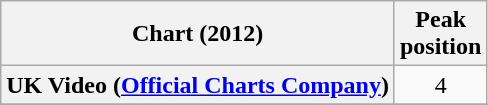<table class="wikitable sortable plainrowheaders">
<tr>
<th align="left">Chart (2012)</th>
<th align="left">Peak<br>position</th>
</tr>
<tr>
<th scope="row">UK Video (<a href='#'>Official Charts Company</a>)</th>
<td align="center">4</td>
</tr>
<tr>
</tr>
</table>
